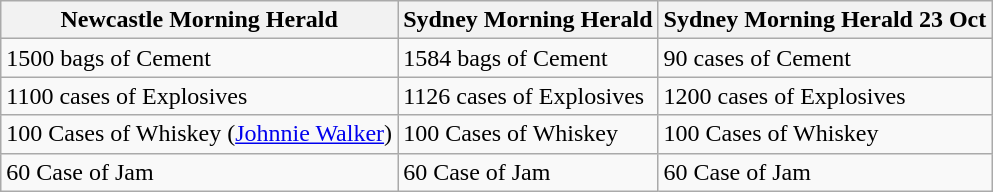<table class="wikitable">
<tr>
<th>Newcastle Morning Herald</th>
<th>Sydney Morning Herald</th>
<th>Sydney Morning Herald 23 Oct</th>
</tr>
<tr>
<td>1500 bags of Cement</td>
<td>1584 bags of Cement</td>
<td>90 cases of Cement</td>
</tr>
<tr>
<td>1100 cases of Explosives</td>
<td>1126 cases of Explosives</td>
<td>1200 cases of Explosives</td>
</tr>
<tr>
<td>100 Cases of Whiskey (<a href='#'>Johnnie Walker</a>)</td>
<td>100 Cases of Whiskey</td>
<td>100 Cases of Whiskey</td>
</tr>
<tr>
<td>60 Case of Jam</td>
<td>60 Case of Jam</td>
<td>60 Case of Jam</td>
</tr>
</table>
